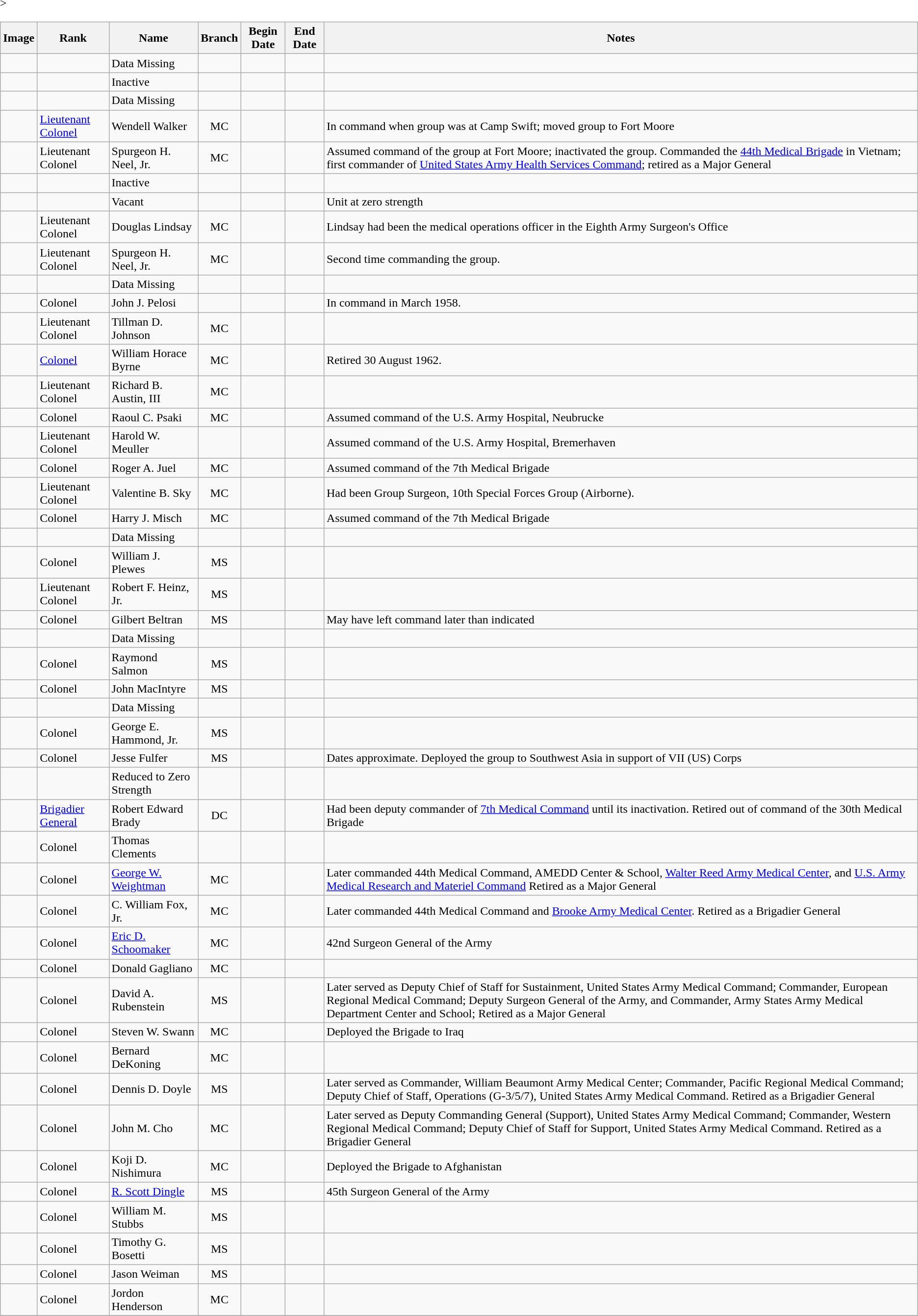<table class="wikitable sortable">
<tr>
<th class=unsortable>Image</th>
<th class=unsortable>Rank</th>
<th>Name</th>
<th>Branch</th>
<th>Begin Date</th>
<th>End Date</th>
<th class=unsortable>Notes</th>
</tr>
<tr>
<td></td>
<td></td>
<td Sortname>Data Missing</td>
<td align=center></td>
<td align=center></td>
<td align=center></td>
<td></td>
</tr>
<tr>
<td></td>
<td></td>
<td Sortname>Inactive</td>
<td align=center></td>
<td align=center></td>
<td align=center></td>
<td></td>
</tr>
<tr>
<td></td>
<td></td>
<td Sortname>Data Missing</td>
<td align=center></td>
<td align=center></td>
<td align=center></td>
<td></td>
</tr>
<tr>
<td></td>
<td><a href='#'>Lieutenant Colonel</a></td>
<td Sortname>Wendell Walker</td>
<td align=center>MC</td>
<td align=center></td>
<td align=center></td>
<td>In command when group was at Camp Swift; moved group to Fort Moore</td>
</tr>
<tr>
<td></td>
<td>Lieutenant Colonel</td>
<td Sortname>Spurgeon H. Neel, Jr.</td>
<td align=center>MC</td>
<td align=center></td>
<td align=center></td>
<td>Assumed command of the group at Fort Moore; inactivated the group. Commanded the <a href='#'>44th Medical Brigade</a> in Vietnam; first commander of <a href='#'>United States Army Health Services Command</a>; retired as a Major General</td>
</tr>
<tr>
<td></td>
<td></td>
<td Sortname>Inactive</td>
<td align=center></td>
<td align=center></td>
<td align=center></td>
<td></td>
</tr>
<tr>
<td></td>
<td></td>
<td Sortname>Vacant</td>
<td align=center></td>
<td align=center></td>
<td align=center></td>
<td>Unit at zero strength</td>
</tr>
<tr>
<td></td>
<td>Lieutenant Colonel</td>
<td Sortname>Douglas Lindsay</td>
<td align=center>MC</td>
<td align=center></td>
<td align=center></td>
<td>Lindsay had been the medical operations officer in the Eighth Army Surgeon's Office</td>
</tr>
<tr>
<td></td>
<td>Lieutenant Colonel</td>
<td Sortname>Spurgeon H. Neel, Jr.</td>
<td align=center>MC</td>
<td align=center></td>
<td align=center></td>
<td>Second time commanding the group.</td>
</tr>
<tr>
<td></td>
<td></td>
<td Sortname>Data Missing</td>
<td align=center></td>
<td align=center></td>
<td align=center></td>
<td></td>
</tr>
<tr>
<td></td>
<td>Colonel</td>
<td Sortname>John J. Pelosi</td>
<td align=center></td>
<td align=center></td>
<td align=center></td>
<td>In command in March 1958.</td>
</tr>
<tr>
<td></td>
<td>Lieutenant Colonel</td>
<td Sortname>Tillman D. Johnson</td>
<td align=center>MC</td>
<td align=center></td>
<td align=center></td>
<td></td>
</tr>
<tr>
<td></td>
<td><a href='#'>Colonel</a></td>
<td Sortname>William Horace Byrne</td>
<td align=center>MC</td>
<td align=center></td>
<td align=center></td>
<td>Retired 30 August 1962.</td>
</tr>
<tr>
<td></td>
<td>Lieutenant Colonel</td>
<td Sortname>Richard B. Austin, III</td>
<td align=center>MC</td>
<td align=center></td>
<td align=center></td>
<td></td>
</tr>
<tr>
<td></td>
<td>Colonel</td>
<td Sortname>Raoul C. Psaki</td>
<td align=center>MC</td>
<td align=center></td>
<td align=center></td>
<td>Assumed command of the U.S. Army Hospital, Neubrucke</td>
</tr>
<tr>
<td></td>
<td>Lieutenant Colonel</td>
<td Sortname>Harold W. Meuller</td>
<td align=center></td>
<td align=center></td>
<td align=center></td>
<td>Assumed command of the U.S. Army Hospital, Bremerhaven</td>
</tr>
<tr>
<td></td>
<td>Colonel</td>
<td Sortname>Roger A. Juel</td>
<td align=center>MC</td>
<td align=center></td>
<td align=center></td>
<td>Assumed command of the 7th Medical Brigade</td>
</tr>
<tr>
<td></td>
<td>Lieutenant Colonel</td>
<td Sortname>Valentine B. Sky</td>
<td align=center>MC</td>
<td align=center></td>
<td align=center></td>
<td>Had been Group Surgeon, 10th Special Forces Group (Airborne).</td>
</tr>
<tr>
<td></td>
<td>Colonel</td>
<td Sortname>Harry J. Misch</td>
<td align=center>MC</td>
<td align=center></td>
<td align=center></td>
<td>Assumed command of the 7th Medical Brigade</td>
</tr>
<tr>
<td></td>
<td></td>
<td Sortname>Data Missing</td>
<td align=center></td>
<td align=center></td>
<td align=center></td>
<td></td>
</tr>
<tr>
<td></td>
<td>Colonel</td>
<td Sortname>William J. Plewes</td>
<td align=center>MS</td>
<td align=center></td>
<td align=center></td>
<td></td>
</tr>
<tr>
<td></td>
<td>Lieutenant Colonel</td>
<td Sortname>Robert F. Heinz, Jr.</td>
<td align=center>MS</td>
<td align=center></td>
<td align=center></td>
<td></td>
</tr>
<tr>
<td></td>
<td>Colonel</td>
<td Sortname>Gilbert Beltran</td>
<td align=center>MS</td>
<td align=center></td>
<td align=center></td>
<td>May have left command later than indicated</td>
</tr>
<tr>
<td></td>
<td></td>
<td Sortname>Data Missing</td>
<td align=center></td>
<td align=center></td>
<td align=center></td>
<td></td>
</tr>
<tr>
<td></td>
<td>Colonel</td>
<td Sortname>Raymond Salmon</td>
<td align=center>MS</td>
<td align=center></td>
<td align=center></td>
<td></td>
</tr>
<tr>
<td></td>
<td>Colonel</td>
<td Sortname>John MacIntyre</td>
<td align=center>MS</td>
<td align=center></td>
<td align=center></td>
<td></td>
</tr>
<tr>
<td></td>
<td></td>
<td Sortname>Data Missing</td>
<td align=center></td>
<td align=center></td>
<td align=center></td>
<td></td>
</tr>
<tr>
<td></td>
<td>Colonel</td>
<td Sortname>George E. Hammond, Jr.</td>
<td align=center>MS</td>
<td align=center></td>
<td align=center></td>
<td></td>
</tr>
<tr>
<td></td>
<td>Colonel</td>
<td Sortname>Jesse Fulfer</td>
<td align=center>MS</td>
<td align=center></td>
<td align=center></td>
<td>Dates approximate. Deployed the group to Southwest Asia in support of VII (US) Corps</td>
</tr>
<tr>
<td></td>
<td></td>
<td Sortname>Reduced to Zero Strength</td>
<td align=center></td>
<td align=center></td>
<td align=center></td>
<td></td>
</tr>
<tr>
<td></td>
<td><a href='#'>Brigadier General</a></td>
<td Sortname>Robert Edward Brady</td>
<td align=center>DC</td>
<td align=center></td>
<td align=center></td>
<td>Had been deputy commander of <a href='#'>7th Medical Command</a> until its inactivation. Retired out of command of the 30th Medical Brigade</td>
</tr>
<tr>
<td></td>
<td>Colonel</td>
<td Sortname>Thomas Clements</td>
<td align=center></td>
<td align=center></td>
<td align=center></td>
<td></td>
</tr>
<tr>
<td></td>
<td>Colonel</td>
<td Sortname><a href='#'>George W. Weightman</a></td>
<td align=center>MC</td>
<td align=center></td>
<td align=center></td>
<td>Later commanded 44th Medical Command, AMEDD Center & School, <a href='#'>Walter Reed Army Medical Center</a>, and <a href='#'>U.S. Army Medical Research and Materiel Command</a> Retired as a Major General</td>
</tr>
<tr>
<td></td>
<td>Colonel</td>
<td Sortname>C. William Fox, Jr.</td>
<td align=center>MC</td>
<td align=center></td>
<td align=center></td>
<td>Later commanded 44th Medical Command and <a href='#'>Brooke Army Medical Center</a>. Retired as a Brigadier General</td>
</tr>
<tr>
<td></td>
<td>Colonel</td>
<td Sortname><a href='#'>Eric D. Schoomaker</a></td>
<td align=center>MC</td>
<td align=center></td>
<td align=center></td>
<td>42nd Surgeon General of the Army</td>
</tr>
<tr>
<td></td>
<td>Colonel</td>
<td Sortname>Donald Gagliano</td>
<td align=center>MC</td>
<td align=center></td>
<td align=center></td>
<td></td>
</tr>
<tr>
<td></td>
<td>Colonel</td>
<td Sortname>David A. Rubenstein</td>
<td align=center>MS</td>
<td align=center></td>
<td align=center></td>
<td>Later served as Deputy Chief of Staff for Sustainment, United States Army Medical Command; Commander, European Regional Medical Command; Deputy Surgeon General of the Army, and Commander, Army States Army Medical Department Center and School; Retired as a Major General</td>
</tr>
<tr>
<td></td>
<td>Colonel</td>
<td Sortname>Steven W. Swann</td>
<td align=center>MC</td>
<td align=center></td>
<td align=center></td>
<td>Deployed the Brigade to Iraq</td>
</tr>
<tr>
<td></td>
<td>Colonel</td>
<td Sortname>Bernard DeKoning</td>
<td align=center>MC</td>
<td align=center></td>
<td align=center></td>
<td></td>
</tr>
<tr>
<td></td>
<td>Colonel</td>
<td Sortname>Dennis D. Doyle</td>
<td align=center>MS</td>
<td align=center></td>
<td align=center></td>
<td>Later served as Commander, William Beaumont Army Medical Center; Commander, Pacific Regional Medical Command; Deputy Chief of Staff, Operations (G-3/5/7), United States Army Medical Command. Retired as a Brigadier General</td>
</tr>
<tr>
<td></td>
<td>Colonel</td>
<td Sortname>John M. Cho</td>
<td align=center>MC</td>
<td align=center></td>
<td align=center> </td>
<td>Later served as Deputy Commanding General (Support), United States Army Medical Command; Commander, Western Regional Medical Command; Deputy Chief of Staff for Support, United States Army Medical Command. Retired as a Brigadier General</td>
</tr>
<tr>
<td></td>
<td>Colonel</td>
<td Sortname>Koji D. Nishimura</td>
<td align=center>MC</td>
<td align=center> </td>
<td align=center></td>
<td>Deployed the Brigade to Afghanistan</td>
</tr>
<tr>
<td></td>
<td>Colonel</td>
<td Sortname><a href='#'>R. Scott Dingle</a></td>
<td align=center>MS</td>
<td align=center></td>
<td align=center></td>
<td>45th Surgeon General of the Army</td>
</tr>
<tr>
<td></td>
<td>Colonel</td>
<td Sortname>William M. Stubbs</td>
<td align=center>MS</td>
<td align=center></td>
<td align=center></td>
<td></td>
</tr>
<tr>
<td></td>
<td>Colonel</td>
<td Sortname>Timothy G. Bosetti</td>
<td align=center>MS</td>
<td align=center></td>
<td align=center></td>
<td></td>
</tr>
<tr>
<td></td>
<td>Colonel</td>
<td Sortname>Jason Weiman</td>
<td align=center>MS</td>
<td align=center></td>
<td align=center></td>
<td></td>
</tr>
<tr>
<td></td>
<td>Colonel</td>
<td Sortname>Jordon Henderson</td>
<td align=center>MC</td>
<td align=center></td>
<td align=center></td>
<td></td>
</tr>
<tr -->>
</tr>
</table>
